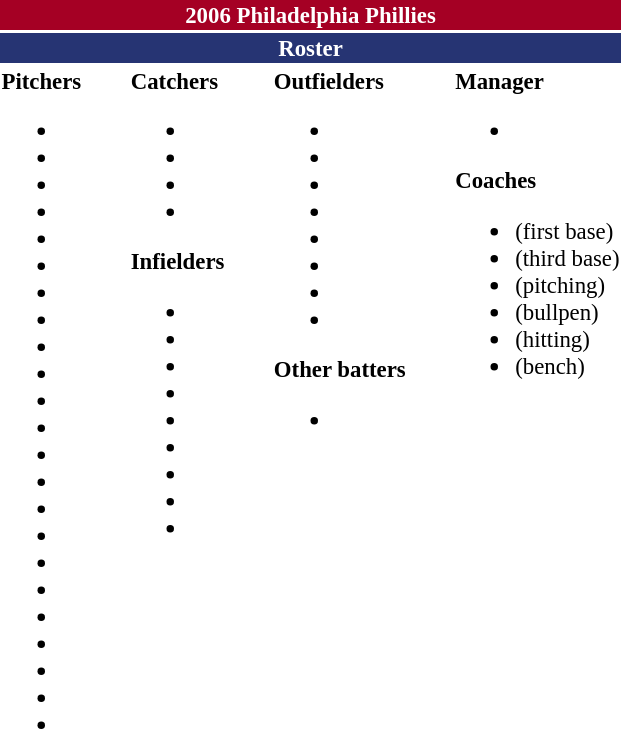<table class="toccolours" style="font-size: 95%;">
<tr>
<th colspan="10" style="background-color: #A50024; color: #FFFFFF; text-align: center;">2006 Philadelphia Phillies</th>
</tr>
<tr>
<td colspan="10" style="background-color: #263473; color: white; text-align: center;"><strong>Roster</strong></td>
</tr>
<tr>
<td valign="top"><strong>Pitchers</strong><br><ul><li></li><li></li><li></li><li></li><li></li><li></li><li></li><li></li><li></li><li></li><li></li><li></li><li></li><li></li><li></li><li></li><li></li><li></li><li></li><li></li><li></li><li></li><li></li></ul></td>
<td width="25px"></td>
<td valign="top"><strong>Catchers</strong><br><ul><li></li><li></li><li></li><li></li></ul><strong>Infielders</strong><ul><li></li><li></li><li></li><li></li><li></li><li></li><li></li><li></li><li></li></ul></td>
<td width="25px"></td>
<td valign="top"><strong>Outfielders</strong><br><ul><li></li><li></li><li></li><li></li><li></li><li></li><li></li><li></li></ul><strong>Other batters</strong><ul><li></li></ul></td>
<td width="25px"></td>
<td valign="top"><strong>Manager</strong><br><ul><li></li></ul><strong>Coaches</strong><ul><li> (first base)</li><li> (third base)</li><li> (pitching)</li><li> (bullpen)</li><li> (hitting)</li><li> (bench)</li></ul></td>
</tr>
<tr>
</tr>
</table>
